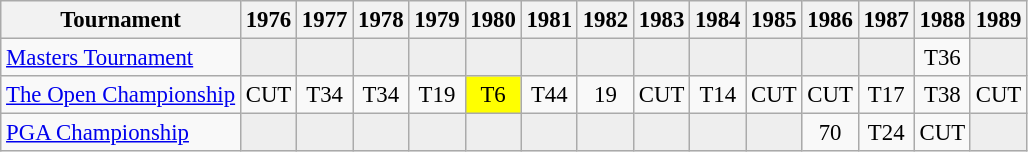<table class="wikitable" style="font-size:95%;text-align:center;">
<tr>
<th>Tournament</th>
<th>1976</th>
<th>1977</th>
<th>1978</th>
<th>1979</th>
<th>1980</th>
<th>1981</th>
<th>1982</th>
<th>1983</th>
<th>1984</th>
<th>1985</th>
<th>1986</th>
<th>1987</th>
<th>1988</th>
<th>1989</th>
</tr>
<tr>
<td align=left><a href='#'>Masters Tournament</a></td>
<td style="background:#eeeeee;"></td>
<td style="background:#eeeeee;"></td>
<td style="background:#eeeeee;"></td>
<td style="background:#eeeeee;"></td>
<td style="background:#eeeeee;"></td>
<td style="background:#eeeeee;"></td>
<td style="background:#eeeeee;"></td>
<td style="background:#eeeeee;"></td>
<td style="background:#eeeeee;"></td>
<td style="background:#eeeeee;"></td>
<td style="background:#eeeeee;"></td>
<td style="background:#eeeeee;"></td>
<td>T36</td>
<td style="background:#eeeeee;"></td>
</tr>
<tr>
<td align=left><a href='#'>The Open Championship</a></td>
<td>CUT</td>
<td>T34</td>
<td>T34</td>
<td>T19</td>
<td style="background:yellow;">T6</td>
<td>T44</td>
<td>19</td>
<td>CUT</td>
<td>T14</td>
<td>CUT</td>
<td>CUT</td>
<td>T17</td>
<td>T38</td>
<td>CUT</td>
</tr>
<tr>
<td align=left><a href='#'>PGA Championship</a></td>
<td style="background:#eeeeee;"></td>
<td style="background:#eeeeee;"></td>
<td style="background:#eeeeee;"></td>
<td style="background:#eeeeee;"></td>
<td style="background:#eeeeee;"></td>
<td style="background:#eeeeee;"></td>
<td style="background:#eeeeee;"></td>
<td style="background:#eeeeee;"></td>
<td style="background:#eeeeee;"></td>
<td style="background:#eeeeee;"></td>
<td>70</td>
<td>T24</td>
<td>CUT</td>
<td style="background:#eeeeee;"></td>
</tr>
</table>
